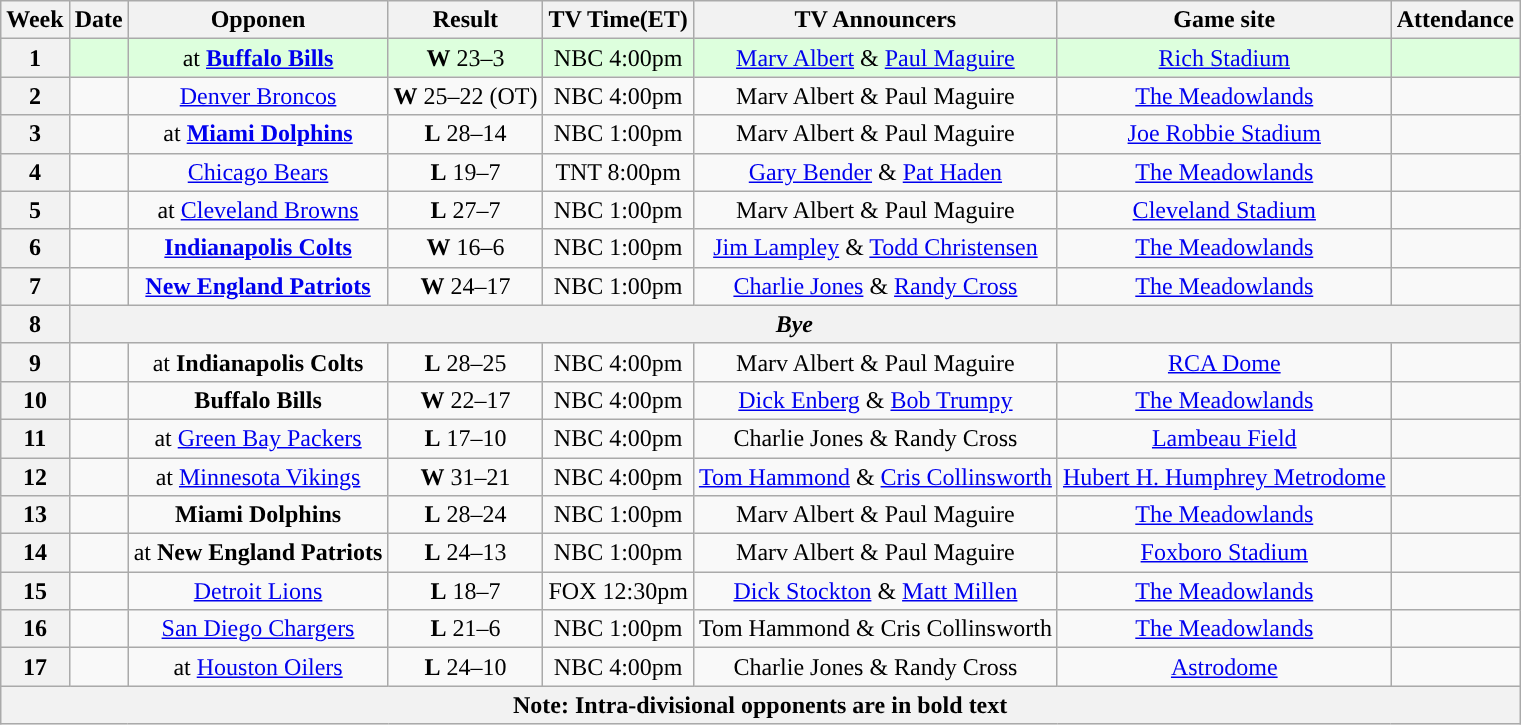<table class="wikitable" style="text-align: center;">
<tr>
<th>Week</th>
<th>Date</th>
<th>Opponen</th>
<th>Result</th>
<th>TV Time(ET)</th>
<th>TV Announcers</th>
<th>Game site</th>
<th>Attendance</th>
</tr>
<tr style="background: #ddffdd;">
<th>1</th>
<td></td>
<td>at <strong><a href='#'>Buffalo Bills</a></strong></td>
<td><strong>W</strong> 23–3</td>
<td>NBC 4:00pm</td>
<td><a href='#'>Marv Albert</a> & <a href='#'>Paul Maguire</a></td>
<td><a href='#'>Rich Stadium</a></td>
<td></td>
</tr>
<tr -style="background: #ddffdd;">
<th>2</th>
<td></td>
<td><a href='#'>Denver Broncos</a></td>
<td><strong>W</strong> 25–22 (OT)</td>
<td>NBC 4:00pm</td>
<td>Marv Albert & Paul Maguire</td>
<td><a href='#'>The Meadowlands</a></td>
<td></td>
</tr>
<tr -style="background: #ffdddd;">
<th>3</th>
<td></td>
<td>at <strong><a href='#'>Miami Dolphins</a></strong></td>
<td><strong>L</strong> 28–14</td>
<td>NBC 1:00pm</td>
<td>Marv Albert & Paul Maguire</td>
<td><a href='#'>Joe Robbie Stadium</a></td>
<td></td>
</tr>
<tr -style="background: #ffdddd;">
<th>4</th>
<td></td>
<td><a href='#'>Chicago Bears</a></td>
<td><strong>L</strong> 19–7</td>
<td>TNT 8:00pm</td>
<td><a href='#'>Gary Bender</a> & <a href='#'>Pat Haden</a></td>
<td><a href='#'>The Meadowlands</a></td>
<td></td>
</tr>
<tr -style="background: #ffdddd;">
<th>5</th>
<td></td>
<td>at <a href='#'>Cleveland Browns</a></td>
<td><strong>L</strong> 27–7</td>
<td>NBC 1:00pm</td>
<td>Marv Albert & Paul Maguire</td>
<td><a href='#'>Cleveland Stadium</a></td>
<td></td>
</tr>
<tr -style="background: #ddffdd;">
<th>6</th>
<td></td>
<td><strong><a href='#'>Indianapolis Colts</a></strong></td>
<td><strong>W</strong> 16–6</td>
<td>NBC 1:00pm</td>
<td><a href='#'>Jim Lampley</a> & <a href='#'>Todd Christensen</a></td>
<td><a href='#'>The Meadowlands</a></td>
<td></td>
</tr>
<tr -style="background: #ddffdd;">
<th>7</th>
<td></td>
<td><strong><a href='#'>New England Patriots</a></strong></td>
<td><strong>W</strong> 24–17</td>
<td>NBC 1:00pm</td>
<td><a href='#'>Charlie Jones</a> & <a href='#'>Randy Cross</a></td>
<td><a href='#'>The Meadowlands</a></td>
<td></td>
</tr>
<tr>
<th>8</th>
<th colspan="7"><em>Bye</em></th>
</tr>
<tr -style="background: #ffdddd;">
<th>9</th>
<td></td>
<td>at <strong>Indianapolis Colts</strong></td>
<td><strong>L</strong> 28–25</td>
<td>NBC 4:00pm</td>
<td>Marv Albert & Paul Maguire</td>
<td><a href='#'>RCA Dome</a></td>
<td></td>
</tr>
<tr -style="background: #ddffdd;">
<th>10</th>
<td></td>
<td><strong>Buffalo Bills</strong></td>
<td><strong>W</strong> 22–17</td>
<td>NBC 4:00pm</td>
<td><a href='#'>Dick Enberg</a> & <a href='#'>Bob Trumpy</a></td>
<td><a href='#'>The Meadowlands</a></td>
<td></td>
</tr>
<tr -style="background: #ffdddd;">
<th>11</th>
<td></td>
<td>at <a href='#'>Green Bay Packers</a></td>
<td><strong>L</strong> 17–10</td>
<td>NBC 4:00pm</td>
<td>Charlie Jones & Randy Cross</td>
<td><a href='#'>Lambeau Field</a></td>
<td></td>
</tr>
<tr -style="background: #ddffdd;">
<th>12</th>
<td></td>
<td>at <a href='#'>Minnesota Vikings</a></td>
<td><strong>W</strong> 31–21</td>
<td>NBC 4:00pm</td>
<td><a href='#'>Tom Hammond</a> & <a href='#'>Cris Collinsworth</a></td>
<td><a href='#'>Hubert H. Humphrey Metrodome</a></td>
<td></td>
</tr>
<tr -style="background: #ffdddd;">
<th>13</th>
<td></td>
<td><strong>Miami Dolphins</strong></td>
<td><strong>L</strong> 28–24</td>
<td>NBC 1:00pm</td>
<td>Marv Albert & Paul Maguire</td>
<td><a href='#'>The Meadowlands</a></td>
<td></td>
</tr>
<tr -style="background: #ffdddd;">
<th>14</th>
<td></td>
<td>at <strong>New England Patriots</strong></td>
<td><strong>L</strong> 24–13</td>
<td>NBC 1:00pm</td>
<td>Marv Albert & Paul Maguire</td>
<td><a href='#'>Foxboro Stadium</a></td>
<td></td>
</tr>
<tr -style="background: #ffdddd;">
<th>15</th>
<td></td>
<td><a href='#'>Detroit Lions</a></td>
<td><strong>L</strong> 18–7</td>
<td>FOX 12:30pm</td>
<td><a href='#'>Dick Stockton</a> & <a href='#'>Matt Millen</a></td>
<td><a href='#'>The Meadowlands</a></td>
<td></td>
</tr>
<tr -style="background: #ffdddd;">
<th>16</th>
<td></td>
<td><a href='#'>San Diego Chargers</a></td>
<td><strong>L</strong> 21–6</td>
<td>NBC 1:00pm</td>
<td>Tom Hammond & Cris Collinsworth</td>
<td><a href='#'>The Meadowlands</a></td>
<td></td>
</tr>
<tr -style="background: #ffdddd;">
<th>17</th>
<td></td>
<td>at <a href='#'>Houston Oilers</a></td>
<td><strong>L</strong> 24–10</td>
<td>NBC 4:00pm</td>
<td>Charlie Jones & Randy Cross</td>
<td><a href='#'>Astrodome</a></td>
<td></td>
</tr>
<tr>
<th colspan="8"><strong>Note</strong>: Intra-divisional opponents are in <strong>bold</strong> text</th>
</tr>
</table>
